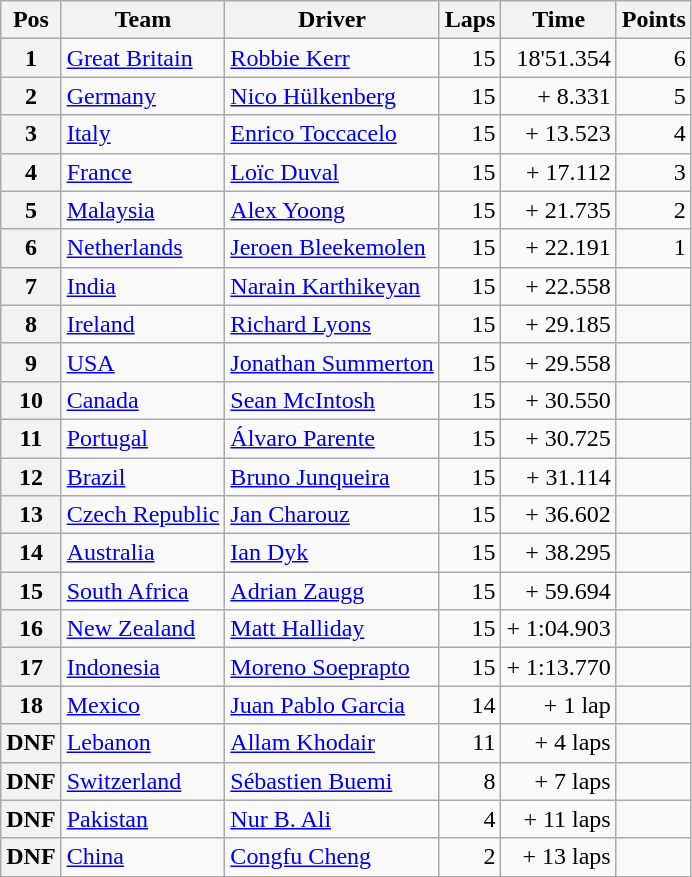<table class="wikitable">
<tr>
<th>Pos</th>
<th>Team</th>
<th>Driver</th>
<th>Laps</th>
<th>Time</th>
<th>Points</th>
</tr>
<tr>
<th>1</th>
<td> <a href='#'>Great Britain</a></td>
<td><a href='#'>Robbie Kerr</a></td>
<td align="right">15</td>
<td align="right">18'51.354</td>
<td align="right">6</td>
</tr>
<tr>
<th>2</th>
<td> <a href='#'>Germany</a></td>
<td><a href='#'>Nico Hülkenberg</a></td>
<td align="right">15</td>
<td align="right">+ 8.331</td>
<td align="right">5</td>
</tr>
<tr>
<th>3</th>
<td> <a href='#'>Italy</a></td>
<td><a href='#'>Enrico Toccacelo</a></td>
<td align="right">15</td>
<td align="right">+ 13.523</td>
<td align="right">4</td>
</tr>
<tr>
<th>4</th>
<td> <a href='#'>France</a></td>
<td><a href='#'>Loïc Duval</a></td>
<td align="right">15</td>
<td align="right">+ 17.112</td>
<td align="right">3</td>
</tr>
<tr>
<th>5</th>
<td> <a href='#'>Malaysia</a></td>
<td><a href='#'>Alex Yoong</a></td>
<td align="right">15</td>
<td align="right">+ 21.735</td>
<td align="right">2</td>
</tr>
<tr>
<th>6</th>
<td> <a href='#'>Netherlands</a></td>
<td><a href='#'>Jeroen Bleekemolen</a></td>
<td align="right">15</td>
<td align="right">+ 22.191</td>
<td align="right">1</td>
</tr>
<tr>
<th>7</th>
<td> <a href='#'>India</a></td>
<td><a href='#'>Narain Karthikeyan</a></td>
<td align="right">15</td>
<td align="right">+ 22.558</td>
<td align="right"></td>
</tr>
<tr>
<th>8</th>
<td> <a href='#'>Ireland</a></td>
<td><a href='#'>Richard Lyons</a></td>
<td align="right">15</td>
<td align="right">+ 29.185</td>
<td align="right"></td>
</tr>
<tr>
<th>9</th>
<td> <a href='#'>USA</a></td>
<td><a href='#'>Jonathan Summerton</a></td>
<td align="right">15</td>
<td align="right">+ 29.558</td>
<td align="right"></td>
</tr>
<tr>
<th>10</th>
<td> <a href='#'>Canada</a></td>
<td><a href='#'>Sean McIntosh</a></td>
<td align="right">15</td>
<td align="right">+ 30.550</td>
<td align="right"></td>
</tr>
<tr>
<th>11</th>
<td> <a href='#'>Portugal</a></td>
<td><a href='#'>Álvaro Parente</a></td>
<td align="right">15</td>
<td align="right">+ 30.725</td>
<td align="right"></td>
</tr>
<tr>
<th>12</th>
<td> <a href='#'>Brazil</a></td>
<td><a href='#'>Bruno Junqueira</a></td>
<td align="right">15</td>
<td align="right">+ 31.114</td>
<td align="right"></td>
</tr>
<tr>
<th>13</th>
<td> <a href='#'>Czech Republic</a></td>
<td><a href='#'>Jan Charouz</a></td>
<td align="right">15</td>
<td align="right">+ 36.602</td>
<td align="right"></td>
</tr>
<tr>
<th>14</th>
<td> <a href='#'>Australia</a></td>
<td><a href='#'>Ian Dyk</a></td>
<td align="right">15</td>
<td align="right">+ 38.295</td>
<td align="right"></td>
</tr>
<tr>
<th>15</th>
<td> <a href='#'>South Africa</a></td>
<td><a href='#'>Adrian Zaugg</a></td>
<td align="right">15</td>
<td align="right">+ 59.694</td>
<td align="right"></td>
</tr>
<tr>
<th>16</th>
<td> <a href='#'>New Zealand</a></td>
<td><a href='#'>Matt Halliday</a></td>
<td align="right">15</td>
<td align="right">+ 1:04.903</td>
<td align="right"></td>
</tr>
<tr>
<th>17</th>
<td> <a href='#'>Indonesia</a></td>
<td><a href='#'>Moreno Soeprapto</a></td>
<td align="right">15</td>
<td align="right">+ 1:13.770</td>
<td align="right"></td>
</tr>
<tr>
<th>18</th>
<td> <a href='#'>Mexico</a></td>
<td><a href='#'>Juan Pablo Garcia</a></td>
<td align="right">14</td>
<td align="right">+ 1 lap</td>
<td align="right"></td>
</tr>
<tr>
<th>DNF</th>
<td> <a href='#'>Lebanon</a></td>
<td><a href='#'>Allam Khodair</a></td>
<td align="right">11</td>
<td align="right">+ 4 laps</td>
<td align="right"></td>
</tr>
<tr>
<th>DNF</th>
<td> <a href='#'>Switzerland</a></td>
<td><a href='#'>Sébastien Buemi</a></td>
<td align="right">8</td>
<td align="right">+ 7 laps</td>
<td align="right"></td>
</tr>
<tr>
<th>DNF</th>
<td> <a href='#'>Pakistan</a></td>
<td><a href='#'>Nur B. Ali</a></td>
<td align="right">4</td>
<td align="right">+ 11 laps</td>
<td align="right"></td>
</tr>
<tr>
<th>DNF</th>
<td> <a href='#'>China</a></td>
<td><a href='#'>Congfu Cheng</a></td>
<td align="right">2</td>
<td align="right">+ 13 laps</td>
<td align="right"></td>
</tr>
</table>
